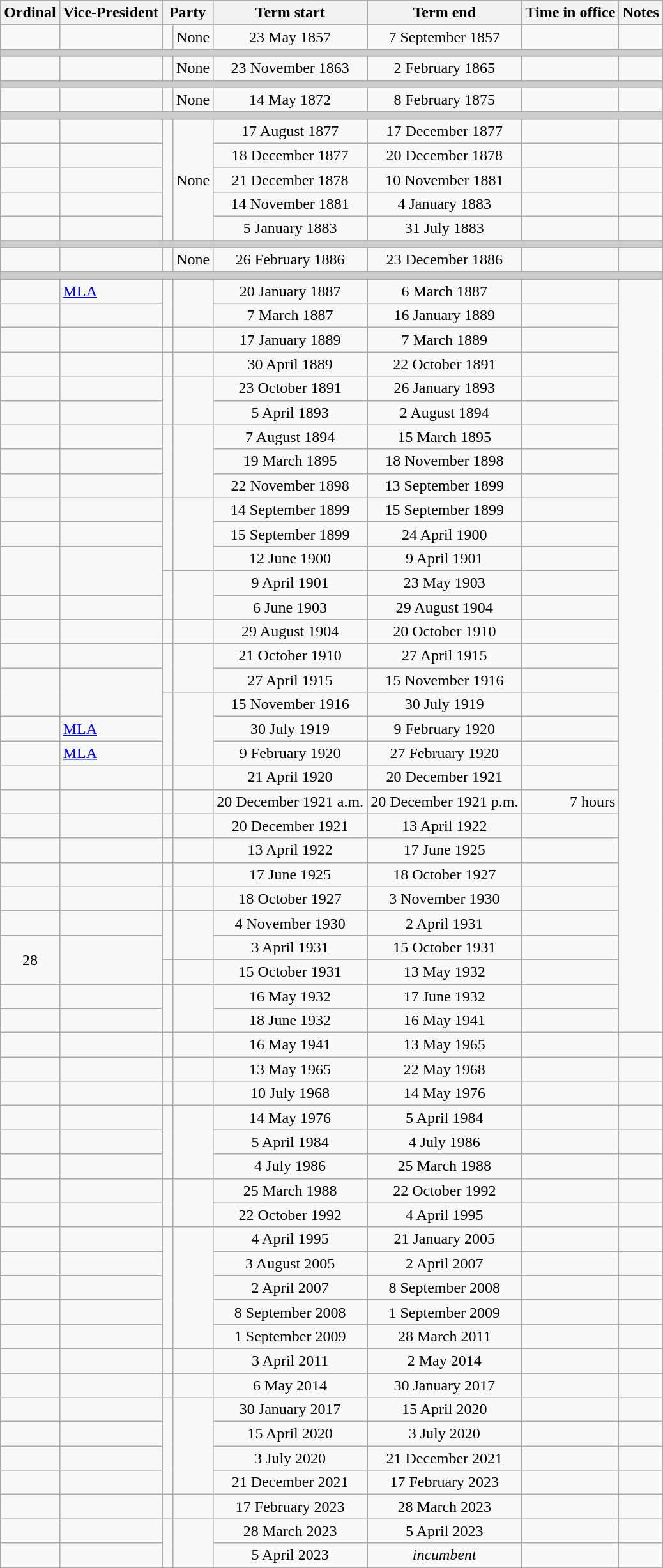<table class="wikitable sortable">
<tr>
<th>Ordinal</th>
<th>Vice-President</th>
<th colspan="2">Party</th>
<th>Term start</th>
<th>Term end</th>
<th>Time in office</th>
<th class="unsortable">Notes</th>
</tr>
<tr>
<td align=center></td>
<td></td>
<td></td>
<td>None</td>
<td align=center>23 May 1857</td>
<td align=center>7 September 1857</td>
<td align=right></td>
<td></td>
</tr>
<tr>
</tr>
<tr>
<th colspan="8" style="background: #cccccc;"></th>
</tr>
<tr>
<td align=center></td>
<td></td>
<td></td>
<td>None</td>
<td align=center>23 November 1863</td>
<td align=center>2 February 1865</td>
<td align=right></td>
<td></td>
</tr>
<tr>
<th colspan="8" style="background: #cccccc;"></th>
</tr>
<tr>
<td align=center></td>
<td></td>
<td></td>
<td>None</td>
<td align=center>14 May 1872</td>
<td align=center>8 February 1875</td>
<td align=right></td>
<td></td>
</tr>
<tr>
</tr>
<tr>
<th colspan="8" style="background: #cccccc;"></th>
</tr>
<tr>
<td align=center></td>
<td></td>
<td rowspan="5"></td>
<td rowspan="5">None</td>
<td align=center>17 August 1877</td>
<td align=center>17 December 1877</td>
<td align=right></td>
<td></td>
</tr>
<tr>
<td align=center></td>
<td></td>
<td align=center>18 December 1877</td>
<td align=center>20 December 1878</td>
<td align=right></td>
<td></td>
</tr>
<tr>
<td align=center></td>
<td></td>
<td align=center>21 December 1878</td>
<td align=center>10 November 1881</td>
<td align=right></td>
<td></td>
</tr>
<tr>
<td align=center></td>
<td></td>
<td align=center>14 November 1881</td>
<td align=center>4 January 1883</td>
<td align=right></td>
<td></td>
</tr>
<tr>
<td align=center></td>
<td></td>
<td align=center>5 January 1883</td>
<td align=center>31 July 1883</td>
<td align=right></td>
<td></td>
</tr>
<tr>
</tr>
<tr>
<th colspan="8" style="background: #cccccc;"></th>
</tr>
<tr>
<td align=center></td>
<td></td>
<td></td>
<td>None</td>
<td align=center>26 February 1886</td>
<td align=center>23 December 1886</td>
<td align=right></td>
<td></td>
</tr>
<tr>
</tr>
<tr>
<th colspan="8" style="background: #cccccc;"></th>
</tr>
<tr>
<td align=center></td>
<td> <a href='#'>MLA</a></td>
<td rowspan="2" > </td>
<td rowspan="2"></td>
<td align=center>20 January 1887</td>
<td align=center>6 March 1887</td>
<td align=right></td>
</tr>
<tr>
<td align=center></td>
<td></td>
<td align=center>7 March 1887</td>
<td align=center>16 January 1889</td>
<td align=right></td>
</tr>
<tr>
<td align=center></td>
<td></td>
<td> </td>
<td></td>
<td align=center>17 January 1889</td>
<td align=center>7 March 1889</td>
<td align=right></td>
</tr>
<tr>
<td align=center></td>
<td></td>
<td> </td>
<td></td>
<td align=center>30 April 1889</td>
<td align=center>22 October 1891</td>
<td align=right></td>
</tr>
<tr>
<td align=center></td>
<td></td>
<td rowspan="2" > </td>
<td rowspan="2"></td>
<td align=center>23 October 1891</td>
<td align=center>26 January 1893</td>
<td align=right></td>
</tr>
<tr>
<td align=center></td>
<td></td>
<td align=center>5 April 1893</td>
<td align=center>2 August 1894</td>
<td align=right></td>
</tr>
<tr>
<td align=center></td>
<td></td>
<td rowspan="3" > </td>
<td rowspan="3"></td>
<td align=center>7 August 1894</td>
<td align=center>15 March 1895</td>
<td align=right></td>
</tr>
<tr>
<td align=center></td>
<td></td>
<td align=center>19 March 1895</td>
<td align=center>18 November 1898</td>
<td align=right></td>
</tr>
<tr>
<td align=center></td>
<td></td>
<td align=center>22 November 1898</td>
<td align=center>13 September 1899</td>
<td align=right></td>
</tr>
<tr>
<td align=center></td>
<td></td>
<td rowspan="3" > </td>
<td rowspan="3"></td>
<td align=center>14 September 1899</td>
<td align=center>15 September 1899</td>
<td align=right></td>
</tr>
<tr>
<td align=center></td>
<td></td>
<td align=center>15 September 1899</td>
<td align=center>24 April 1900</td>
<td align=right></td>
</tr>
<tr>
<td align=center rowspan="2"></td>
<td rowspan="2"></td>
<td align=center>12 June 1900</td>
<td align=center>9 April 1901</td>
<td align=right></td>
</tr>
<tr>
<td rowspan="2" > </td>
<td rowspan="2"></td>
<td align=center>9 April 1901</td>
<td align=center>23 May 1903</td>
<td align=right></td>
</tr>
<tr>
<td align=center></td>
<td></td>
<td align=center>6 June 1903</td>
<td align=center>29 August 1904</td>
<td align=right></td>
</tr>
<tr>
<td align=center></td>
<td></td>
<td> </td>
<td></td>
<td align=center>29 August 1904</td>
<td align=center>20 October 1910</td>
<td align=right></td>
</tr>
<tr>
<td align=center></td>
<td></td>
<td rowspan="2" > </td>
<td rowspan="2"></td>
<td align=center>21 October 1910</td>
<td align=center>27 April 1915</td>
<td align=right></td>
</tr>
<tr>
<td align=center rowspan="2"></td>
<td rowspan="2"></td>
<td align=center>27 April 1915</td>
<td align=center>15 November 1916</td>
<td align=right></td>
</tr>
<tr>
<td rowspan="3" > </td>
<td rowspan="3"></td>
<td align=center>15 November 1916</td>
<td align=center>30 July 1919</td>
<td align=right></td>
</tr>
<tr>
<td align=center></td>
<td> <a href='#'>MLA</a></td>
<td align=center>30 July 1919</td>
<td align=center>9 February 1920</td>
<td align=right></td>
</tr>
<tr>
<td align=center></td>
<td> <a href='#'>MLA</a></td>
<td align=center>9 February 1920</td>
<td align=center>27 February 1920</td>
<td align=right></td>
</tr>
<tr>
<td align=center></td>
<td></td>
<td> </td>
<td></td>
<td align=center>21 April 1920</td>
<td align=center>20 December 1921</td>
<td align=right></td>
</tr>
<tr>
<td align=center></td>
<td></td>
<td> </td>
<td></td>
<td align=center data-sort-value="20 December 1921">20 December 1921 a.m.</td>
<td align=center data-sort-value="20 December 1921">20 December 1921 p.m.</td>
<td align=right> 7 hours</td>
</tr>
<tr>
<td align=center></td>
<td></td>
<td> </td>
<td></td>
<td align=center>20 December 1921</td>
<td align=center>13 April 1922</td>
<td align=right></td>
</tr>
<tr>
<td align=center></td>
<td></td>
<td> </td>
<td></td>
<td align=center>13 April 1922</td>
<td align=center>17 June 1925</td>
<td align=right></td>
</tr>
<tr>
<td align=center></td>
<td></td>
<td> </td>
<td></td>
<td align=center>17 June 1925</td>
<td align=center>18 October 1927</td>
<td align=right></td>
</tr>
<tr>
<td align=center></td>
<td></td>
<td> </td>
<td></td>
<td align=center>18 October 1927</td>
<td align=center>3 November 1930</td>
<td align=right></td>
</tr>
<tr>
<td align=center></td>
<td></td>
<td rowspan="2" > </td>
<td rowspan="2"></td>
<td align=center>4 November 1930</td>
<td align=center>2 April 1931</td>
<td align=right></td>
</tr>
<tr>
<td align=center rowspan="2">28</td>
<td rowspan="2"></td>
<td align=center>3 April 1931</td>
<td align=center>15 October 1931</td>
<td align=right></td>
</tr>
<tr>
<td> </td>
<td></td>
<td align=center>15 October 1931</td>
<td align=center>13 May 1932</td>
<td align=right></td>
</tr>
<tr>
<td align=center></td>
<td></td>
<td rowspan="2" > </td>
<td rowspan="2"></td>
<td align=center>16 May 1932</td>
<td align=center>17 June 1932</td>
<td align=right></td>
</tr>
<tr>
<td align=center></td>
<td></td>
<td align=center>18 June 1932</td>
<td align=center>16 May 1941</td>
<td align=right></td>
</tr>
<tr>
<td align=center></td>
<td></td>
<td> </td>
<td></td>
<td align=center>16 May 1941</td>
<td align=center>13 May 1965</td>
<td align=right><strong></strong></td>
<td></td>
</tr>
<tr>
<td align=center></td>
<td></td>
<td> </td>
<td></td>
<td align=center>13 May 1965</td>
<td align=center>22 May 1968</td>
<td align=right></td>
<td></td>
</tr>
<tr>
<td align=center></td>
<td></td>
<td> </td>
<td></td>
<td align=center>10 July 1968</td>
<td align=center>14 May 1976</td>
<td align=right></td>
<td></td>
</tr>
<tr>
<td align=center></td>
<td></td>
<td rowspan="3" > </td>
<td rowspan="3"></td>
<td align=center>14 May 1976</td>
<td align=center>5 April 1984</td>
<td align=right></td>
<td></td>
</tr>
<tr>
<td align=center></td>
<td></td>
<td align=center>5 April 1984</td>
<td align=center>4 July 1986</td>
<td align=right></td>
<td></td>
</tr>
<tr>
<td align=center></td>
<td></td>
<td align=center>4 July 1986</td>
<td align=center>25 March 1988</td>
<td align=right></td>
<td></td>
</tr>
<tr>
<td align=center></td>
<td></td>
<td rowspan="2" > </td>
<td rowspan="2"></td>
<td align=center>25 March 1988</td>
<td align=center>22 October 1992</td>
<td align=right></td>
<td></td>
</tr>
<tr>
<td align=center></td>
<td></td>
<td align=center>22 October 1992</td>
<td align=center>4 April 1995</td>
<td align=right></td>
<td></td>
</tr>
<tr>
<td align=center></td>
<td></td>
<td rowspan="5" > </td>
<td rowspan="5"></td>
<td align=center>4 April 1995</td>
<td align=center>21 January 2005</td>
<td align=right></td>
<td></td>
</tr>
<tr>
<td align=center></td>
<td></td>
<td align=center>3 August 2005</td>
<td align=center>2 April 2007</td>
<td align=right></td>
<td></td>
</tr>
<tr>
<td align=center></td>
<td></td>
<td align=center>2 April 2007</td>
<td align=center>8 September 2008</td>
<td align=right></td>
<td></td>
</tr>
<tr>
<td align=center></td>
<td></td>
<td align=center>8 September 2008</td>
<td align=center>1 September 2009</td>
<td align=right></td>
<td></td>
</tr>
<tr>
<td align=center></td>
<td></td>
<td align=center>1 September 2009</td>
<td align=center>28 March 2011</td>
<td align=right></td>
<td></td>
</tr>
<tr>
<td align=center></td>
<td></td>
<td> </td>
<td></td>
<td align=center>3 April 2011</td>
<td align=center>2 May 2014</td>
<td align=right></td>
<td></td>
</tr>
<tr>
<td align=center></td>
<td></td>
<td> </td>
<td></td>
<td align=center>6 May 2014</td>
<td align=center>30 January 2017</td>
<td align=right></td>
<td></td>
</tr>
<tr>
<td align=center></td>
<td></td>
<td rowspan="4" > </td>
<td rowspan="4"></td>
<td align=center>30 January 2017</td>
<td align=center>15 April 2020</td>
<td align=right></td>
<td></td>
</tr>
<tr>
<td align=center></td>
<td></td>
<td align=center>15 April 2020</td>
<td align=center>3 July 2020</td>
<td align=right></td>
<td></td>
</tr>
<tr>
<td align=center></td>
<td></td>
<td align=center>3 July 2020</td>
<td align=center>21 December 2021</td>
<td align=right></td>
<td></td>
</tr>
<tr>
<td align=center></td>
<td></td>
<td align=center>21 December 2021</td>
<td align=center>17 February 2023</td>
<td align=right></td>
<td></td>
</tr>
<tr>
<td align=center></td>
<td></td>
<td> </td>
<td></td>
<td align=center>17 February 2023</td>
<td align=center>28 March 2023</td>
<td align=right></td>
<td></td>
</tr>
<tr>
<td align=center></td>
<td></td>
<td rowspan="2" > </td>
<td rowspan="2"></td>
<td align=center>28 March 2023</td>
<td align=center>5 April 2023</td>
<td align=right></td>
<td></td>
</tr>
<tr>
<td align=center></td>
<td></td>
<td align=center>5 April 2023</td>
<td align=center><em>incumbent</em></td>
<td align=right></td>
<td></td>
</tr>
</table>
